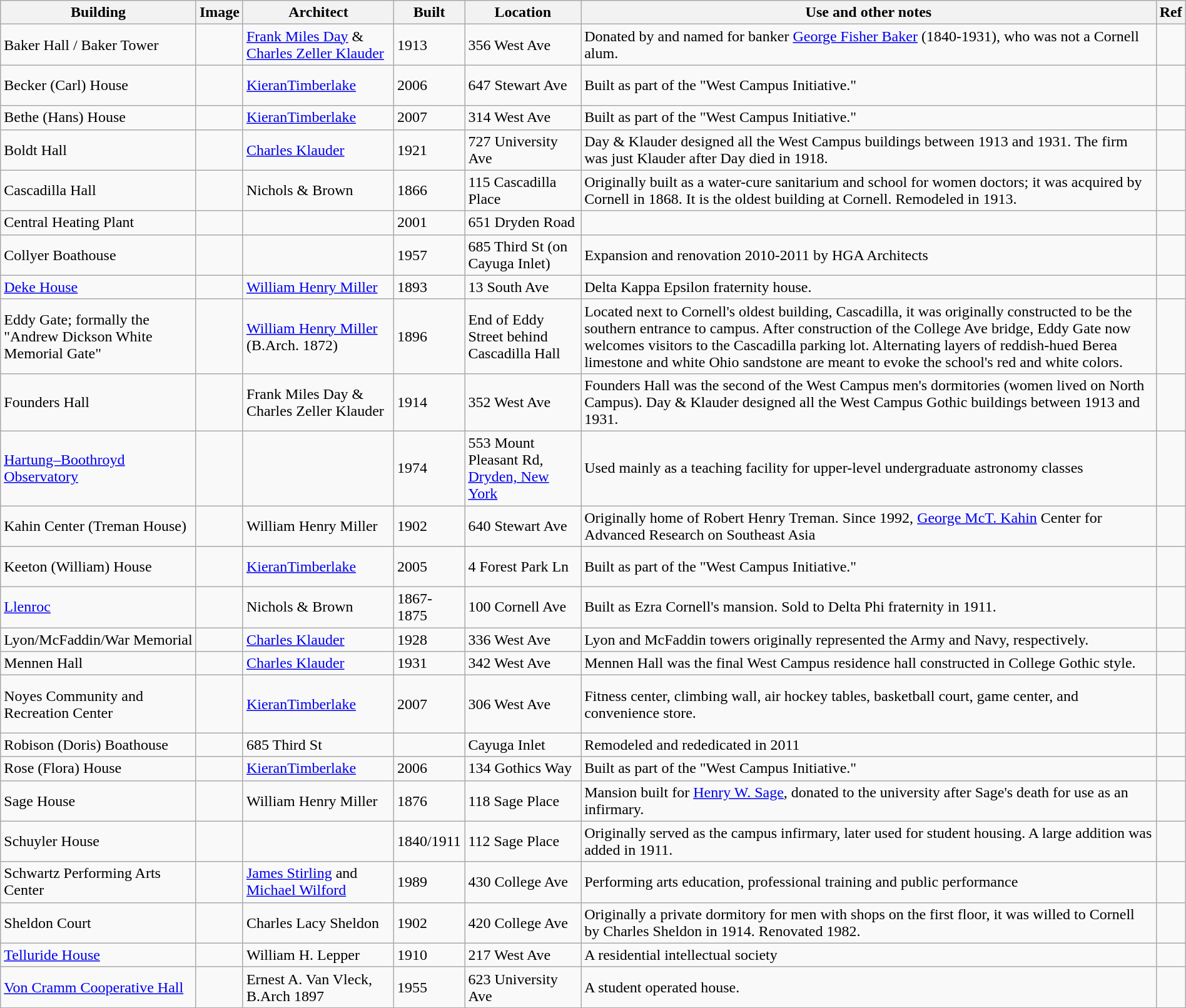<table class="wikitable sortable" style="width:100%;">
<tr>
<th>Building</th>
<th class="unsortable">Image</th>
<th>Architect</th>
<th>Built</th>
<th>Location</th>
<th class="unsortable">Use and other notes</th>
<th class="unsortable">Ref</th>
</tr>
<tr>
<td>Baker Hall / Baker Tower</td>
<td></td>
<td><a href='#'>Frank Miles Day</a> & <a href='#'>Charles Zeller Klauder</a></td>
<td>1913</td>
<td>356 West Ave</td>
<td>Donated by and named for banker <a href='#'>George Fisher Baker</a> (1840-1931), who was not a Cornell alum.</td>
<td></td>
</tr>
<tr>
<td>Becker (Carl) House</td>
<td></td>
<td><a href='#'>KieranTimberlake</a></td>
<td>2006</td>
<td>647 Stewart Ave</td>
<td>Built as part of the "West Campus Initiative."</td>
<td><br><br></td>
</tr>
<tr>
<td>Bethe (Hans) House</td>
<td></td>
<td><a href='#'>KieranTimberlake</a></td>
<td>2007</td>
<td>314 West Ave</td>
<td>Built as part of the "West Campus Initiative."</td>
<td><br></td>
</tr>
<tr>
<td>Boldt Hall</td>
<td></td>
<td><a href='#'>Charles Klauder</a></td>
<td>1921</td>
<td>727 University Ave</td>
<td>Day & Klauder designed all the West Campus buildings between 1913 and 1931. The firm was just Klauder after Day died in 1918.</td>
<td></td>
</tr>
<tr>
<td>Cascadilla Hall</td>
<td></td>
<td>Nichols & Brown</td>
<td>1866</td>
<td>115 Cascadilla Place</td>
<td>Originally built as a water-cure sanitarium and school for women doctors; it was acquired by Cornell in 1868. It is the oldest building at Cornell. Remodeled in 1913.</td>
<td></td>
</tr>
<tr>
<td>Central Heating Plant</td>
<td></td>
<td></td>
<td>2001</td>
<td>651 Dryden Road</td>
<td></td>
<td></td>
</tr>
<tr>
<td>Collyer Boathouse</td>
<td></td>
<td></td>
<td>1957</td>
<td>685 Third St (on Cayuga Inlet)</td>
<td>Expansion and renovation 2010-2011 by HGA Architects</td>
<td><br></td>
</tr>
<tr>
<td><a href='#'>Deke House</a></td>
<td></td>
<td><a href='#'>William Henry Miller</a></td>
<td>1893</td>
<td>13 South Ave</td>
<td>Delta Kappa Epsilon fraternity house.</td>
<td></td>
</tr>
<tr>
<td>Eddy Gate; formally the "Andrew Dickson White Memorial Gate"</td>
<td></td>
<td><a href='#'>William Henry Miller</a> (B.Arch. 1872)</td>
<td>1896</td>
<td>End of Eddy Street behind Cascadilla Hall</td>
<td>Located next to Cornell's oldest building, Cascadilla, it was originally constructed to be the southern entrance to campus. After construction of the College Ave bridge, Eddy Gate now welcomes visitors to the Cascadilla parking lot. Alternating layers of reddish-hued Berea limestone and white Ohio sandstone are meant to evoke the school's red and white colors.</td>
<td></td>
</tr>
<tr>
<td>Founders Hall</td>
<td></td>
<td>Frank Miles Day & Charles Zeller Klauder</td>
<td>1914</td>
<td>352 West Ave</td>
<td>Founders Hall was the second of the West Campus men's dormitories (women lived on North Campus). Day & Klauder designed all the West Campus Gothic buildings between 1913 and 1931.</td>
<td></td>
</tr>
<tr>
<td><a href='#'>Hartung–Boothroyd Observatory</a></td>
<td></td>
<td></td>
<td>1974</td>
<td>553 Mount Pleasant Rd, <a href='#'>Dryden, New York</a></td>
<td>Used mainly as a teaching facility for upper-level undergraduate astronomy classes</td>
<td></td>
</tr>
<tr>
<td>Kahin Center (Treman House)</td>
<td></td>
<td>William Henry Miller</td>
<td>1902</td>
<td>640 Stewart Ave</td>
<td>Originally home of Robert Henry Treman. Since 1992, <a href='#'>George McT. Kahin</a> Center for Advanced Research on Southeast Asia</td>
<td><br></td>
</tr>
<tr>
<td>Keeton (William) House</td>
<td></td>
<td><a href='#'>KieranTimberlake</a></td>
<td>2005</td>
<td>4 Forest Park Ln</td>
<td>Built as part of the "West Campus Initiative."</td>
<td><br><br></td>
</tr>
<tr>
<td><a href='#'>Llenroc</a></td>
<td></td>
<td>Nichols & Brown</td>
<td>1867-1875</td>
<td>100 Cornell Ave</td>
<td>Built as Ezra Cornell's mansion. Sold to Delta Phi fraternity in 1911.</td>
<td></td>
</tr>
<tr>
<td>Lyon/McFaddin/War Memorial</td>
<td></td>
<td><a href='#'>Charles Klauder</a></td>
<td>1928</td>
<td>336 West Ave</td>
<td>Lyon and McFaddin towers originally represented the Army and Navy, respectively.</td>
<td></td>
</tr>
<tr>
<td>Mennen Hall</td>
<td></td>
<td><a href='#'>Charles Klauder</a></td>
<td>1931</td>
<td>342 West Ave</td>
<td>Mennen Hall was the final West Campus residence hall constructed in College Gothic style.</td>
<td></td>
</tr>
<tr>
<td>Noyes Community and Recreation Center</td>
<td></td>
<td><a href='#'>KieranTimberlake</a></td>
<td>2007</td>
<td>306 West Ave</td>
<td>Fitness center, climbing wall, air hockey tables, basketball court, game center, and convenience store.</td>
<td><br><br><br></td>
</tr>
<tr>
<td>Robison (Doris) Boathouse</td>
<td></td>
<td>685 Third St</td>
<td></td>
<td>Cayuga Inlet</td>
<td>Remodeled and rededicated in 2011</td>
<td></td>
</tr>
<tr>
<td>Rose (Flora) House</td>
<td></td>
<td><a href='#'>KieranTimberlake</a></td>
<td>2006</td>
<td>134 Gothics Way</td>
<td>Built as part of the "West Campus Initiative."</td>
<td><br></td>
</tr>
<tr>
<td>Sage House</td>
<td></td>
<td>William Henry Miller</td>
<td>1876</td>
<td>118 Sage Place</td>
<td>Mansion built for <a href='#'>Henry W. Sage</a>, donated to the university after Sage's death for use as an infirmary.</td>
<td></td>
</tr>
<tr>
<td>Schuyler House</td>
<td></td>
<td></td>
<td>1840/1911</td>
<td>112 Sage Place</td>
<td>Originally served as the campus infirmary, later used for student housing. A large addition was added in 1911.</td>
<td></td>
</tr>
<tr>
<td>Schwartz Performing Arts Center</td>
<td></td>
<td><a href='#'>James Stirling</a> and <a href='#'>Michael Wilford</a></td>
<td>1989</td>
<td>430 College Ave</td>
<td>Performing arts education, professional training and public performance</td>
<td><br></td>
</tr>
<tr>
<td>Sheldon Court</td>
<td></td>
<td>Charles Lacy Sheldon</td>
<td>1902</td>
<td>420 College Ave</td>
<td>Originally a private dormitory for men with shops on the first floor, it was willed to Cornell by Charles Sheldon in 1914. Renovated 1982.</td>
<td><br></td>
</tr>
<tr>
<td><a href='#'>Telluride House</a></td>
<td></td>
<td>William H. Lepper</td>
<td>1910</td>
<td>217 West Ave</td>
<td>A residential intellectual society</td>
<td></td>
</tr>
<tr>
<td><a href='#'>Von Cramm Cooperative Hall</a></td>
<td></td>
<td>Ernest A. Van Vleck, B.Arch 1897</td>
<td>1955</td>
<td>623 University Ave</td>
<td>A student operated house.</td>
<td></td>
</tr>
</table>
